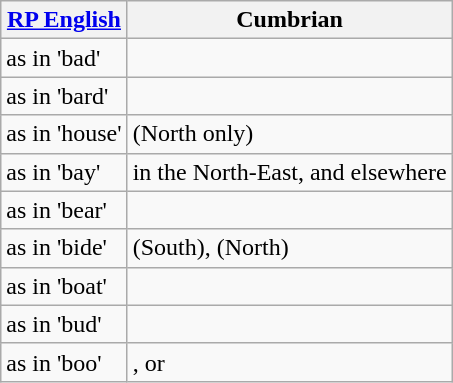<table class="wikitable">
<tr>
<th><a href='#'>RP English</a></th>
<th>Cumbrian</th>
</tr>
<tr>
<td> as in 'bad'</td>
<td></td>
</tr>
<tr>
<td> as in 'bard'</td>
<td></td>
</tr>
<tr>
<td> as in 'house'</td>
<td> (North only)</td>
</tr>
<tr>
<td> as in 'bay'</td>
<td> in the North-East, and  elsewhere</td>
</tr>
<tr>
<td> as in 'bear'</td>
<td></td>
</tr>
<tr>
<td> as in 'bide'</td>
<td> (South),  (North)</td>
</tr>
<tr>
<td> as in 'boat'</td>
<td></td>
</tr>
<tr>
<td> as in 'bud'</td>
<td></td>
</tr>
<tr>
<td> as in 'boo'</td>
<td>,  or </td>
</tr>
</table>
